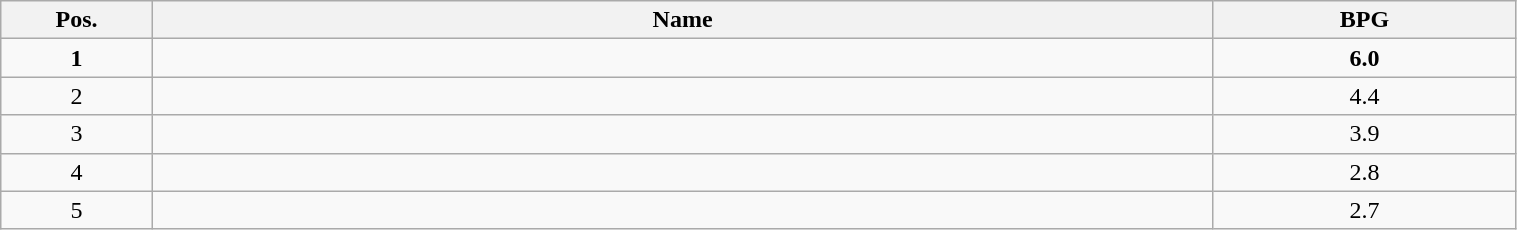<table class=wikitable width="80%">
<tr>
<th width="10%">Pos.</th>
<th width="70%">Name</th>
<th width="20%">BPG</th>
</tr>
<tr>
<td align=center><strong>1</strong></td>
<td><strong></strong></td>
<td align=center><strong>6.0</strong></td>
</tr>
<tr>
<td align=center>2</td>
<td></td>
<td align=center>4.4</td>
</tr>
<tr>
<td align=center>3</td>
<td></td>
<td align=center>3.9</td>
</tr>
<tr>
<td align=center>4</td>
<td></td>
<td align=center>2.8</td>
</tr>
<tr>
<td align=center>5</td>
<td></td>
<td align=center>2.7</td>
</tr>
</table>
